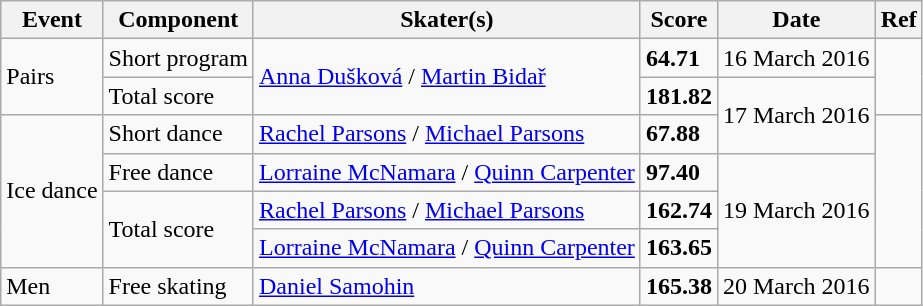<table class="wikitable sortable">
<tr>
<th>Event</th>
<th>Component</th>
<th>Skater(s)</th>
<th>Score</th>
<th>Date</th>
<th>Ref</th>
</tr>
<tr>
<td rowspan=2>Pairs</td>
<td>Short program</td>
<td rowspan=2> <a href='#'>Anna Dušková</a> / <a href='#'>Martin Bidař</a></td>
<td><strong>64.71</strong></td>
<td>16 March 2016</td>
<td rowspan=2></td>
</tr>
<tr>
<td>Total score</td>
<td><strong>181.82</strong></td>
<td rowspan=2>17 March 2016</td>
</tr>
<tr>
<td rowspan=4>Ice dance</td>
<td>Short dance</td>
<td> <a href='#'>Rachel Parsons</a> / <a href='#'>Michael Parsons</a></td>
<td><strong>67.88</strong></td>
<td rowspan=4></td>
</tr>
<tr>
<td>Free dance</td>
<td> <a href='#'>Lorraine McNamara</a> / <a href='#'>Quinn Carpenter</a></td>
<td><strong>97.40</strong></td>
<td rowspan=3>19 March 2016</td>
</tr>
<tr>
<td rowspan=2>Total score</td>
<td> <a href='#'>Rachel Parsons</a> / <a href='#'>Michael Parsons</a></td>
<td><strong>162.74</strong></td>
</tr>
<tr>
<td> <a href='#'>Lorraine McNamara</a> / <a href='#'>Quinn Carpenter</a></td>
<td><strong>163.65</strong></td>
</tr>
<tr>
<td>Men</td>
<td>Free skating</td>
<td> <a href='#'>Daniel Samohin</a></td>
<td><strong>165.38</strong></td>
<td>20 March 2016</td>
<td></td>
</tr>
</table>
